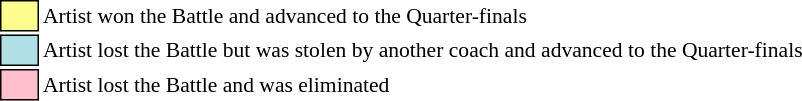<table class="toccolours" style="font-size: 90%; white-space: nowrap;">
<tr>
<td style="background:#fdfc8f; border:1px solid black;">      </td>
<td>Artist won the Battle and advanced to the Quarter-finals</td>
</tr>
<tr>
<td style="background:#b0e0e6; border:1px solid black;">      </td>
<td>Artist lost the Battle but was stolen by another coach and advanced to the Quarter-finals</td>
</tr>
<tr>
<td style="background:pink; border:1px solid black;">      </td>
<td>Artist lost the Battle and was eliminated</td>
</tr>
</table>
